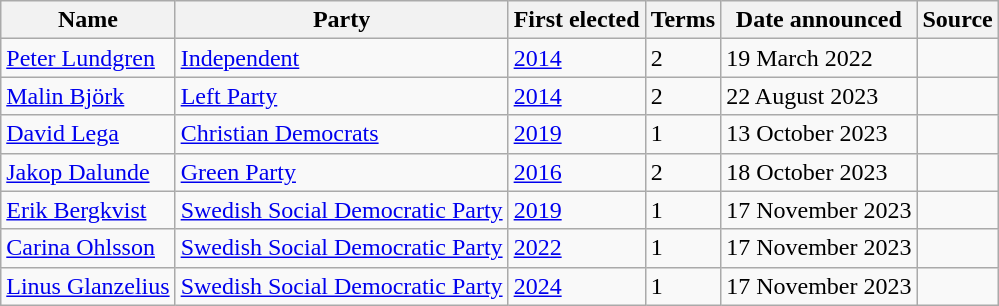<table class="wikitable">
<tr>
<th>Name</th>
<th>Party</th>
<th>First elected</th>
<th>Terms</th>
<th>Date announced</th>
<th>Source</th>
</tr>
<tr>
<td><a href='#'>Peter Lundgren</a></td>
<td><a href='#'>Independent</a></td>
<td><a href='#'>2014</a></td>
<td>2</td>
<td>19 March 2022</td>
<td></td>
</tr>
<tr>
<td><a href='#'>Malin Björk</a></td>
<td><a href='#'>Left Party</a></td>
<td><a href='#'>2014</a></td>
<td>2</td>
<td>22 August 2023</td>
<td></td>
</tr>
<tr>
<td><a href='#'>David Lega</a></td>
<td><a href='#'>Christian Democrats</a></td>
<td><a href='#'>2019</a></td>
<td>1</td>
<td>13 October 2023</td>
<td></td>
</tr>
<tr>
<td><a href='#'>Jakop Dalunde</a></td>
<td><a href='#'>Green Party</a></td>
<td><a href='#'>2016</a></td>
<td>2</td>
<td>18 October 2023</td>
<td></td>
</tr>
<tr>
<td><a href='#'>Erik Bergkvist</a></td>
<td><a href='#'>Swedish Social Democratic Party</a></td>
<td><a href='#'>2019</a></td>
<td>1</td>
<td>17 November 2023</td>
<td></td>
</tr>
<tr>
<td><a href='#'>Carina Ohlsson</a></td>
<td><a href='#'>Swedish Social Democratic Party</a></td>
<td><a href='#'>2022</a></td>
<td>1</td>
<td>17 November 2023</td>
<td></td>
</tr>
<tr>
<td><a href='#'>Linus Glanzelius</a></td>
<td><a href='#'>Swedish Social Democratic Party</a></td>
<td><a href='#'>2024</a></td>
<td>1</td>
<td>17 November 2023</td>
<td></td>
</tr>
</table>
